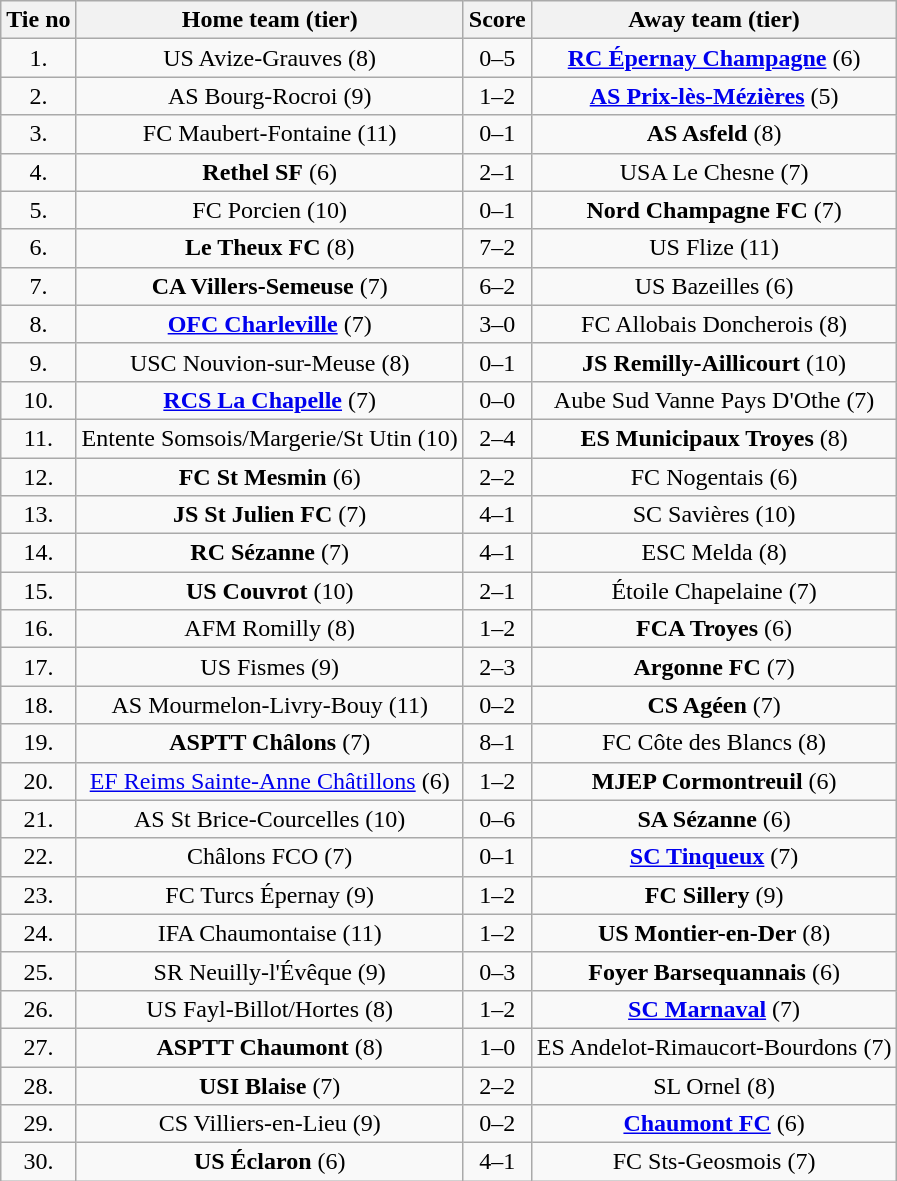<table class="wikitable" style="text-align: center">
<tr>
<th>Tie no</th>
<th>Home team (tier)</th>
<th>Score</th>
<th>Away team (tier)</th>
</tr>
<tr>
<td>1.</td>
<td>US Avize-Grauves (8)</td>
<td>0–5</td>
<td><strong><a href='#'>RC Épernay Champagne</a></strong> (6)</td>
</tr>
<tr>
<td>2.</td>
<td>AS Bourg-Rocroi (9)</td>
<td>1–2</td>
<td><strong><a href='#'>AS Prix-lès-Mézières</a></strong> (5)</td>
</tr>
<tr>
<td>3.</td>
<td>FC Maubert-Fontaine (11)</td>
<td>0–1</td>
<td><strong>AS Asfeld</strong> (8)</td>
</tr>
<tr>
<td>4.</td>
<td><strong>Rethel SF</strong> (6)</td>
<td>2–1</td>
<td>USA Le Chesne (7)</td>
</tr>
<tr>
<td>5.</td>
<td>FC Porcien (10)</td>
<td>0–1</td>
<td><strong>Nord Champagne FC</strong> (7)</td>
</tr>
<tr>
<td>6.</td>
<td><strong>Le Theux FC</strong> (8)</td>
<td>7–2</td>
<td>US Flize (11)</td>
</tr>
<tr>
<td>7.</td>
<td><strong>CA Villers-Semeuse</strong> (7)</td>
<td>6–2</td>
<td>US Bazeilles (6)</td>
</tr>
<tr>
<td>8.</td>
<td><strong><a href='#'>OFC Charleville</a></strong> (7)</td>
<td>3–0</td>
<td>FC Allobais Doncherois (8)</td>
</tr>
<tr>
<td>9.</td>
<td>USC Nouvion-sur-Meuse (8)</td>
<td>0–1</td>
<td><strong>JS Remilly-Aillicourt</strong> (10)</td>
</tr>
<tr>
<td>10.</td>
<td><strong><a href='#'>RCS La Chapelle</a></strong> (7)</td>
<td>0–0 </td>
<td>Aube Sud Vanne Pays D'Othe (7)</td>
</tr>
<tr>
<td>11.</td>
<td>Entente Somsois/Margerie/St Utin (10)</td>
<td>2–4 </td>
<td><strong>ES Municipaux Troyes</strong> (8)</td>
</tr>
<tr>
<td>12.</td>
<td><strong>FC St Mesmin</strong> (6)</td>
<td>2–2 </td>
<td>FC Nogentais (6)</td>
</tr>
<tr>
<td>13.</td>
<td><strong>JS St Julien FC</strong> (7)</td>
<td>4–1</td>
<td>SC Savières (10)</td>
</tr>
<tr>
<td>14.</td>
<td><strong>RC Sézanne</strong> (7)</td>
<td>4–1</td>
<td>ESC Melda (8)</td>
</tr>
<tr>
<td>15.</td>
<td><strong>US Couvrot</strong> (10)</td>
<td>2–1</td>
<td>Étoile Chapelaine (7)</td>
</tr>
<tr>
<td>16.</td>
<td>AFM Romilly (8)</td>
<td>1–2 </td>
<td><strong>FCA Troyes</strong> (6)</td>
</tr>
<tr>
<td>17.</td>
<td>US Fismes (9)</td>
<td>2–3</td>
<td><strong>Argonne FC</strong> (7)</td>
</tr>
<tr>
<td>18.</td>
<td>AS Mourmelon-Livry-Bouy (11)</td>
<td>0–2</td>
<td><strong>CS Agéen</strong> (7)</td>
</tr>
<tr>
<td>19.</td>
<td><strong>ASPTT Châlons</strong> (7)</td>
<td>8–1</td>
<td>FC Côte des Blancs (8)</td>
</tr>
<tr>
<td>20.</td>
<td><a href='#'>EF Reims Sainte-Anne Châtillons</a> (6)</td>
<td>1–2</td>
<td><strong>MJEP Cormontreuil</strong> (6)</td>
</tr>
<tr>
<td>21.</td>
<td>AS St Brice-Courcelles (10)</td>
<td>0–6</td>
<td><strong>SA Sézanne</strong> (6)</td>
</tr>
<tr>
<td>22.</td>
<td>Châlons FCO (7)</td>
<td>0–1</td>
<td><strong><a href='#'>SC Tinqueux</a></strong> (7)</td>
</tr>
<tr>
<td>23.</td>
<td>FC Turcs Épernay (9)</td>
<td>1–2</td>
<td><strong>FC Sillery</strong> (9)</td>
</tr>
<tr>
<td>24.</td>
<td>IFA Chaumontaise (11)</td>
<td>1–2</td>
<td><strong>US Montier-en-Der</strong> (8)</td>
</tr>
<tr>
<td>25.</td>
<td>SR Neuilly-l'Évêque (9)</td>
<td>0–3</td>
<td><strong>Foyer Barsequannais</strong> (6)</td>
</tr>
<tr>
<td>26.</td>
<td>US Fayl-Billot/Hortes (8)</td>
<td>1–2</td>
<td><strong><a href='#'>SC Marnaval</a></strong> (7)</td>
</tr>
<tr>
<td>27.</td>
<td><strong>ASPTT Chaumont</strong> (8)</td>
<td>1–0</td>
<td>ES Andelot-Rimaucort-Bourdons (7)</td>
</tr>
<tr>
<td>28.</td>
<td><strong>USI Blaise</strong> (7)</td>
<td>2–2 </td>
<td>SL Ornel (8)</td>
</tr>
<tr>
<td>29.</td>
<td>CS Villiers-en-Lieu (9)</td>
<td>0–2</td>
<td><strong><a href='#'>Chaumont FC</a></strong> (6)</td>
</tr>
<tr>
<td>30.</td>
<td><strong>US Éclaron</strong> (6)</td>
<td>4–1</td>
<td>FC Sts-Geosmois (7)</td>
</tr>
</table>
